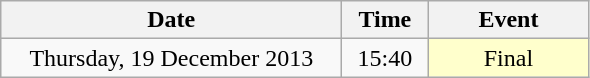<table class = "wikitable" style="text-align:center;">
<tr>
<th width=220>Date</th>
<th width=50>Time</th>
<th width=100>Event</th>
</tr>
<tr>
<td>Thursday, 19 December 2013</td>
<td>15:40</td>
<td bgcolor=ffffcc>Final</td>
</tr>
</table>
